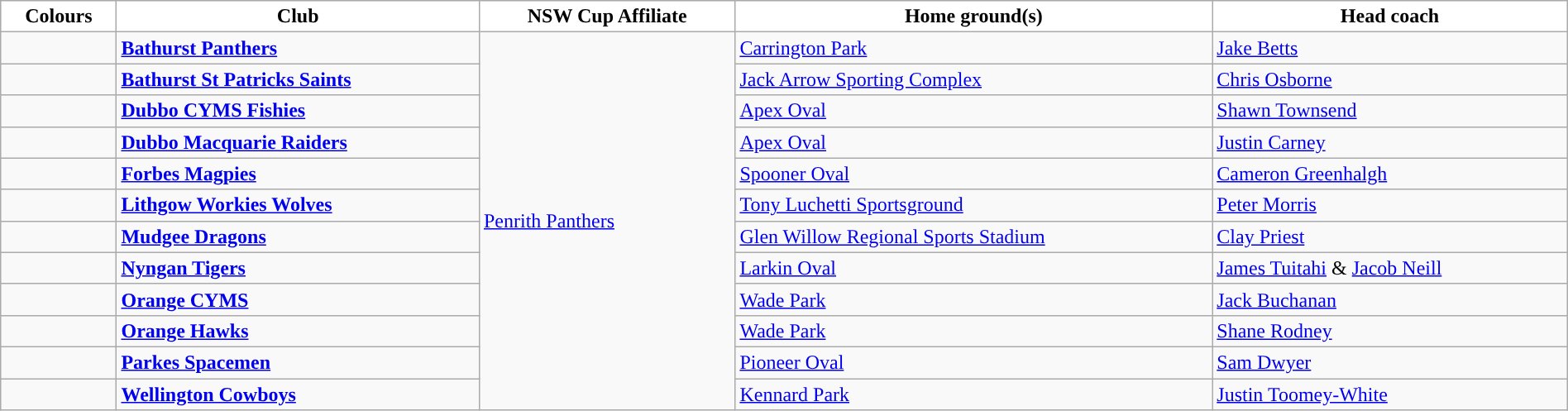<table class="wikitable" style="width:100%;">
<tr>
<th style="background:white">Colours</th>
<th style="background:white">Club</th>
<th style="background:white">NSW Cup Affiliate</th>
<th style="background:white">Home ground(s)</th>
<th style="background:white">Head coach</th>
</tr>
<tr>
<td></td>
<td><strong><a href='#'>Bathurst Panthers</a></strong></td>
<td rowspan="12"> <a href='#'>Penrith Panthers</a></td>
<td><a href='#'>Carrington Park</a></td>
<td><a href='#'>Jake Betts</a></td>
</tr>
<tr>
<td></td>
<td><strong><a href='#'>Bathurst St Patricks Saints</a></strong></td>
<td><a href='#'>Jack Arrow Sporting Complex</a></td>
<td><a href='#'>Chris Osborne</a></td>
</tr>
<tr>
<td></td>
<td><strong><a href='#'>Dubbo CYMS Fishies</a></strong></td>
<td><a href='#'>Apex Oval</a></td>
<td><a href='#'>Shawn Townsend</a></td>
</tr>
<tr>
<td></td>
<td><strong><a href='#'>Dubbo Macquarie Raiders</a></strong></td>
<td><a href='#'>Apex Oval</a></td>
<td><a href='#'>Justin Carney</a></td>
</tr>
<tr>
<td></td>
<td><strong><a href='#'>Forbes Magpies</a></strong></td>
<td><a href='#'>Spooner Oval</a></td>
<td><a href='#'>Cameron Greenhalgh</a></td>
</tr>
<tr>
<td></td>
<td><strong><a href='#'>Lithgow Workies Wolves</a></strong></td>
<td><a href='#'>Tony Luchetti Sportsground</a></td>
<td><a href='#'>Peter Morris</a></td>
</tr>
<tr>
<td></td>
<td><strong><a href='#'>Mudgee Dragons</a></strong></td>
<td><a href='#'>Glen Willow Regional Sports Stadium</a></td>
<td><a href='#'>Clay Priest</a></td>
</tr>
<tr>
<td></td>
<td><strong><a href='#'>Nyngan Tigers</a></strong></td>
<td><a href='#'>Larkin Oval</a></td>
<td><a href='#'>James Tuitahi</a> & <a href='#'>Jacob Neill</a></td>
</tr>
<tr>
<td></td>
<td><strong><a href='#'>Orange CYMS</a></strong></td>
<td><a href='#'>Wade Park</a></td>
<td><a href='#'>Jack Buchanan</a></td>
</tr>
<tr>
<td></td>
<td><strong><a href='#'>Orange Hawks</a></strong></td>
<td><a href='#'>Wade Park</a></td>
<td><a href='#'>Shane Rodney</a></td>
</tr>
<tr>
<td></td>
<td><strong><a href='#'>Parkes Spacemen</a></strong></td>
<td><a href='#'>Pioneer Oval</a></td>
<td><a href='#'>Sam Dwyer</a></td>
</tr>
<tr>
<td></td>
<td><strong><a href='#'>Wellington Cowboys</a></strong></td>
<td><a href='#'>Kennard Park</a></td>
<td><a href='#'>Justin Toomey-White</a></td>
</tr>
</table>
